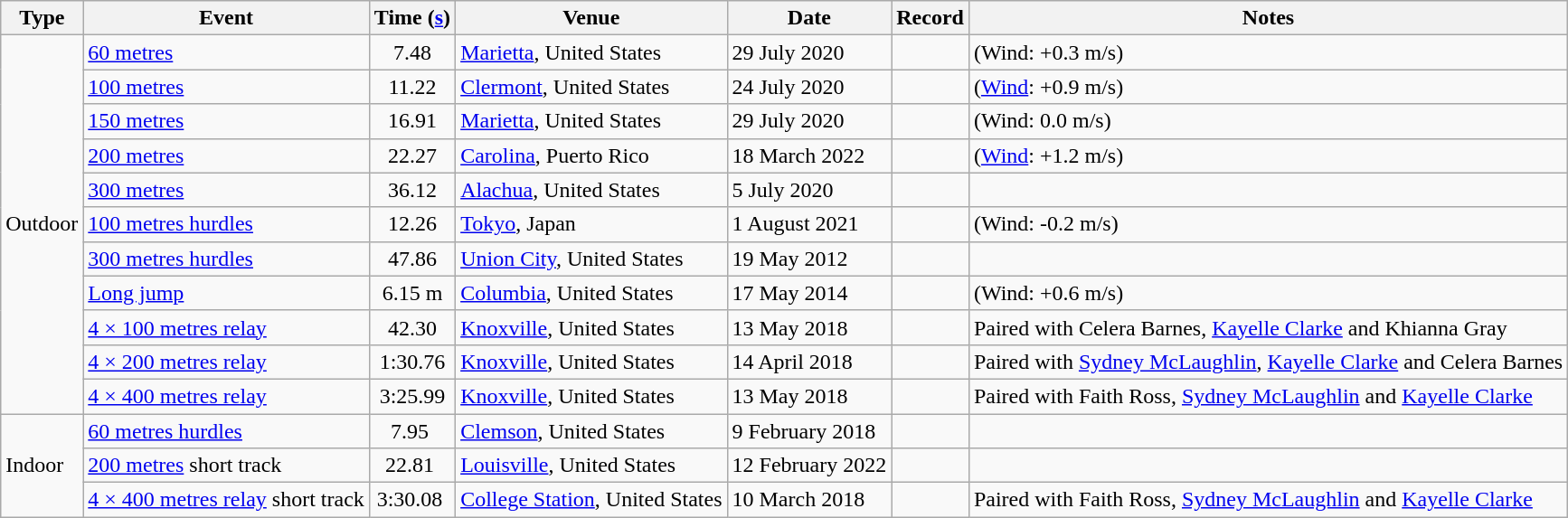<table class="wikitable plainrowheaders">
<tr>
<th scope="col">Type</th>
<th scope="col">Event</th>
<th scope="col">Time (<a href='#'>s</a>)</th>
<th scope="col">Venue</th>
<th scope="col">Date</th>
<th>Record</th>
<th scope="col">Notes</th>
</tr>
<tr>
<td rowspan="11">Outdoor</td>
<td><a href='#'>60 metres</a></td>
<td style="text-align:center;">7.48</td>
<td><a href='#'>Marietta</a>, United States</td>
<td>29 July 2020</td>
<td></td>
<td>(Wind: +0.3 m/s)</td>
</tr>
<tr>
<td><a href='#'>100 metres</a></td>
<td style="text-align:center;">11.22</td>
<td><a href='#'>Clermont</a>, United States</td>
<td>24 July 2020</td>
<td></td>
<td>(<a href='#'>Wind</a>: +0.9 m/s)</td>
</tr>
<tr>
<td><a href='#'>150 metres</a></td>
<td style="text-align:center;">16.91</td>
<td><a href='#'>Marietta</a>, United States</td>
<td>29 July 2020</td>
<td></td>
<td>(Wind: 0.0 m/s)</td>
</tr>
<tr>
<td><a href='#'>200 metres</a></td>
<td style="text-align:center;">22.27</td>
<td><a href='#'>Carolina</a>, Puerto Rico</td>
<td>18 March 2022</td>
<td></td>
<td>(<a href='#'>Wind</a>: +1.2 m/s)</td>
</tr>
<tr>
<td><a href='#'>300 metres</a></td>
<td style="text-align:center;">36.12</td>
<td><a href='#'>Alachua</a>, United States</td>
<td>5 July 2020</td>
<td></td>
<td></td>
</tr>
<tr>
<td><a href='#'>100 metres hurdles</a></td>
<td style="text-align:center;">12.26</td>
<td><a href='#'>Tokyo</a>, Japan</td>
<td>1 August 2021</td>
<td></td>
<td>(Wind: -0.2 m/s)</td>
</tr>
<tr>
<td><a href='#'>300 metres hurdles</a></td>
<td style="text-align:center;">47.86</td>
<td><a href='#'>Union City</a>, United States</td>
<td>19 May 2012</td>
<td></td>
<td></td>
</tr>
<tr>
<td><a href='#'>Long jump</a></td>
<td style="text-align:center;">6.15 m</td>
<td><a href='#'>Columbia</a>, United States</td>
<td>17 May 2014</td>
<td></td>
<td>(Wind: +0.6 m/s)</td>
</tr>
<tr>
<td><a href='#'>4 × 100 metres relay</a></td>
<td style="text-align:center;">42.30</td>
<td><a href='#'>Knoxville</a>, United States</td>
<td>13 May 2018</td>
<td></td>
<td>Paired with Celera Barnes, <a href='#'>Kayelle Clarke</a> and Khianna Gray</td>
</tr>
<tr>
<td><a href='#'>4 × 200 metres relay</a></td>
<td style="text-align:center;">1:30.76</td>
<td><a href='#'>Knoxville</a>, United States</td>
<td>14 April 2018</td>
<td></td>
<td>Paired with <a href='#'>Sydney McLaughlin</a>, <a href='#'>Kayelle Clarke</a> and Celera Barnes</td>
</tr>
<tr>
<td><a href='#'>4 × 400 metres relay</a></td>
<td style="text-align:center;">3:25.99</td>
<td><a href='#'>Knoxville</a>, United States</td>
<td>13 May 2018</td>
<td></td>
<td>Paired with Faith Ross, <a href='#'>Sydney McLaughlin</a> and <a href='#'>Kayelle Clarke</a></td>
</tr>
<tr>
<td rowspan="3">Indoor</td>
<td><a href='#'>60 metres hurdles</a></td>
<td style="text-align:center;">7.95 </td>
<td><a href='#'>Clemson</a>, United States</td>
<td>9 February 2018</td>
<td></td>
<td></td>
</tr>
<tr>
<td><a href='#'>200 metres</a> short track</td>
<td style="text-align:center;">22.81 </td>
<td><a href='#'>Louisville</a>, United States</td>
<td>12 February 2022</td>
<td></td>
<td></td>
</tr>
<tr>
<td><a href='#'>4 × 400 metres relay</a> short track</td>
<td style="text-align:center;">3:30.08 </td>
<td><a href='#'>College Station</a>, United States</td>
<td>10 March 2018</td>
<td></td>
<td>Paired with Faith Ross, <a href='#'>Sydney McLaughlin</a> and <a href='#'>Kayelle Clarke</a></td>
</tr>
</table>
